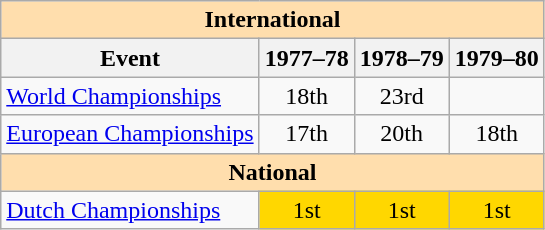<table class="wikitable" style="text-align:center">
<tr>
<th style="background-color: #ffdead; " colspan=4 align=center>International</th>
</tr>
<tr>
<th>Event</th>
<th>1977–78</th>
<th>1978–79</th>
<th>1979–80</th>
</tr>
<tr>
<td align=left><a href='#'>World Championships</a></td>
<td>18th</td>
<td>23rd</td>
<td></td>
</tr>
<tr>
<td align=left><a href='#'>European Championships</a></td>
<td>17th</td>
<td>20th</td>
<td>18th</td>
</tr>
<tr>
<th style="background-color: #ffdead; " colspan=4 align=center>National</th>
</tr>
<tr>
<td align=left><a href='#'>Dutch Championships</a></td>
<td bgcolor=gold>1st</td>
<td bgcolor=gold>1st</td>
<td bgcolor=gold>1st</td>
</tr>
</table>
